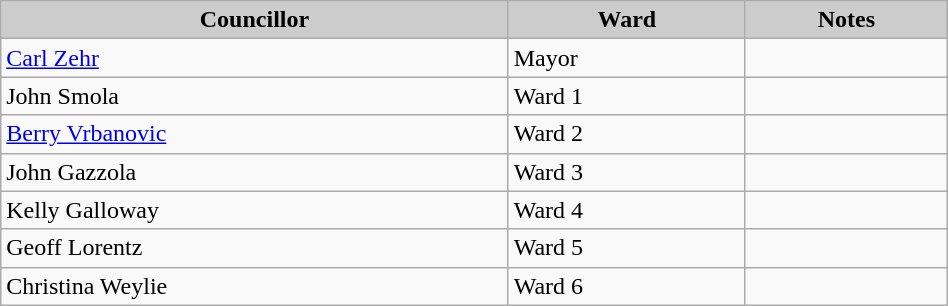<table class="wikitable" width=50%>
<tr>
<th style="background:#cccccc;"><strong>Councillor</strong></th>
<th style="background:#cccccc;"><strong>Ward</strong></th>
<th style="background:#cccccc;"><strong>Notes</strong></th>
</tr>
<tr>
<td><a href='#'>Carl Zehr</a></td>
<td>Mayor</td>
<td></td>
</tr>
<tr>
<td>John Smola</td>
<td>Ward 1</td>
<td></td>
</tr>
<tr>
<td><a href='#'>Berry Vrbanovic</a></td>
<td>Ward 2</td>
<td></td>
</tr>
<tr>
<td>John Gazzola</td>
<td>Ward 3</td>
<td></td>
</tr>
<tr>
<td>Kelly Galloway</td>
<td>Ward 4</td>
<td></td>
</tr>
<tr>
<td>Geoff Lorentz</td>
<td>Ward 5</td>
<td></td>
</tr>
<tr>
<td>Christina Weylie</td>
<td>Ward 6</td>
<td></td>
</tr>
</table>
